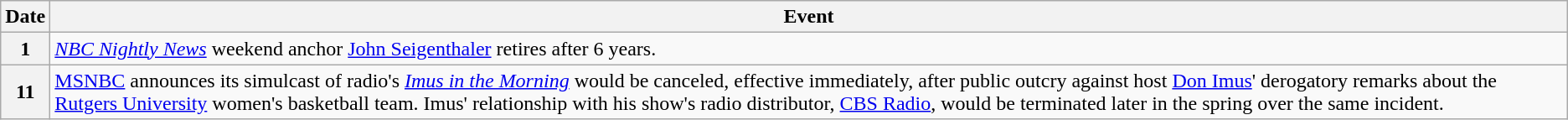<table class="wikitable">
<tr>
<th>Date</th>
<th>Event</th>
</tr>
<tr>
<th>1</th>
<td><em><a href='#'>NBC Nightly News</a></em> weekend anchor <a href='#'>John Seigenthaler</a> retires after 6 years.</td>
</tr>
<tr>
<th>11</th>
<td><a href='#'>MSNBC</a> announces its simulcast of radio's <em><a href='#'>Imus in the Morning</a></em> would be canceled, effective immediately, after public outcry against host <a href='#'>Don Imus</a>' derogatory remarks about the <a href='#'>Rutgers University</a> women's basketball team.  Imus' relationship with his show's radio distributor, <a href='#'>CBS Radio</a>, would be terminated later in the spring over the same incident.</td>
</tr>
</table>
